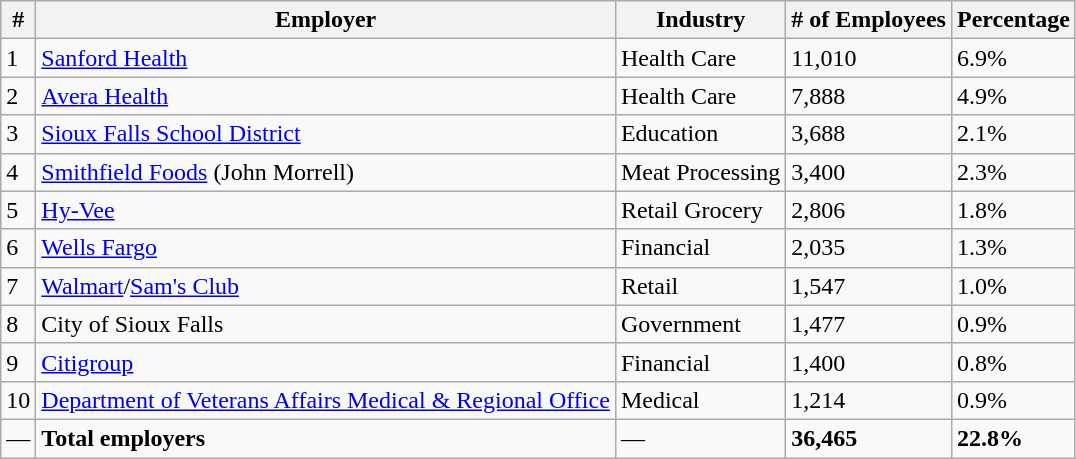<table class="wikitable">
<tr>
<th>#</th>
<th>Employer</th>
<th>Industry</th>
<th># of Employees</th>
<th>Percentage</th>
</tr>
<tr>
<td>1</td>
<td><a href='#'>Sanford Health</a></td>
<td>Health Care</td>
<td>11,010</td>
<td>6.9%</td>
</tr>
<tr>
<td>2</td>
<td><a href='#'>Avera Health</a></td>
<td>Health Care</td>
<td>7,888</td>
<td>4.9%</td>
</tr>
<tr>
<td>3</td>
<td><a href='#'>Sioux Falls School District</a></td>
<td>Education</td>
<td>3,688</td>
<td>2.1%</td>
</tr>
<tr>
<td>4</td>
<td><a href='#'>Smithfield Foods</a> (John Morrell)</td>
<td>Meat Processing</td>
<td>3,400</td>
<td>2.3%</td>
</tr>
<tr>
<td>5</td>
<td><a href='#'>Hy-Vee</a></td>
<td>Retail Grocery</td>
<td>2,806</td>
<td>1.8%</td>
</tr>
<tr>
<td>6</td>
<td><a href='#'>Wells Fargo</a></td>
<td>Financial</td>
<td>2,035</td>
<td>1.3%</td>
</tr>
<tr>
<td>7</td>
<td><a href='#'>Walmart</a>/<a href='#'>Sam's Club</a></td>
<td>Retail</td>
<td>1,547</td>
<td>1.0%</td>
</tr>
<tr>
<td>8</td>
<td>City of Sioux Falls</td>
<td>Government</td>
<td>1,477</td>
<td>0.9%</td>
</tr>
<tr>
<td>9</td>
<td><a href='#'>Citigroup</a></td>
<td>Financial</td>
<td>1,400</td>
<td>0.8%</td>
</tr>
<tr>
<td>10</td>
<td><a href='#'>Department of Veterans Affairs Medical & Regional Office</a></td>
<td>Medical</td>
<td>1,214</td>
<td>0.9%</td>
</tr>
<tr>
<td>—</td>
<td><strong>Total employers</strong></td>
<td>—</td>
<td><strong>36,465</strong></td>
<td><strong>22.8%</strong></td>
</tr>
</table>
